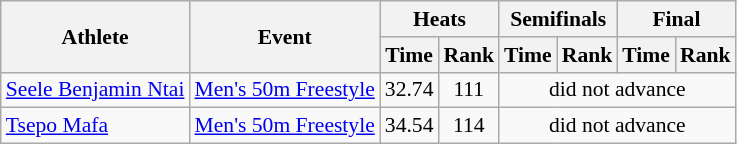<table class=wikitable style="font-size:90%">
<tr>
<th rowspan="2">Athlete</th>
<th rowspan="2">Event</th>
<th colspan="2">Heats</th>
<th colspan="2">Semifinals</th>
<th colspan="2">Final</th>
</tr>
<tr>
<th>Time</th>
<th>Rank</th>
<th>Time</th>
<th>Rank</th>
<th>Time</th>
<th>Rank</th>
</tr>
<tr>
<td rowspan="1"><a href='#'>Seele Benjamin Ntai</a></td>
<td><a href='#'>Men's 50m Freestyle</a></td>
<td align=center>32.74</td>
<td align=center>111</td>
<td align=center colspan=4>did not advance</td>
</tr>
<tr>
<td rowspan="1"><a href='#'>Tsepo Mafa</a></td>
<td><a href='#'>Men's 50m Freestyle</a></td>
<td align=center>34.54</td>
<td align=center>114</td>
<td align=center colspan=4>did not advance</td>
</tr>
</table>
